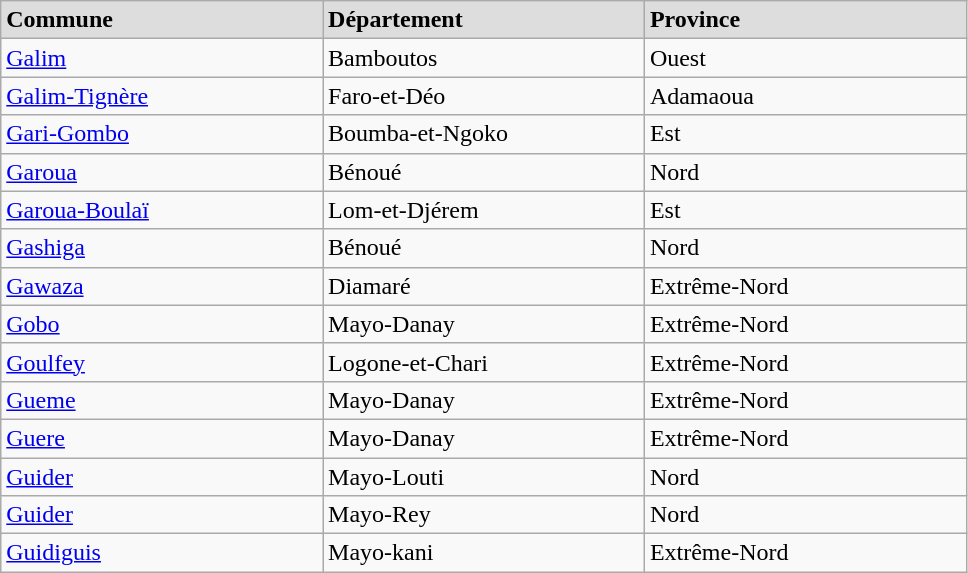<table class="wikitable" width=51%>
<tr bgcolor= "#DDDDDD">
<td width=17%><strong>Commune</strong></td>
<td width=17%><strong>Département</strong></td>
<td width=17%><strong>Province</strong></td>
</tr>
<tr>
<td><a href='#'>Galim</a></td>
<td>Bamboutos</td>
<td>Ouest</td>
</tr>
<tr>
<td><a href='#'>Galim-Tignère</a></td>
<td>Faro-et-Déo</td>
<td>Adamaoua</td>
</tr>
<tr>
<td><a href='#'>Gari-Gombo</a></td>
<td>Boumba-et-Ngoko</td>
<td>Est</td>
</tr>
<tr>
<td><a href='#'>Garoua</a></td>
<td>Bénoué</td>
<td>Nord</td>
</tr>
<tr>
<td><a href='#'>Garoua-Boulaï</a></td>
<td>Lom-et-Djérem</td>
<td>Est</td>
</tr>
<tr>
<td><a href='#'>Gashiga</a></td>
<td>Bénoué</td>
<td>Nord</td>
</tr>
<tr>
<td><a href='#'>Gawaza</a></td>
<td>Diamaré</td>
<td>Extrême-Nord</td>
</tr>
<tr>
<td><a href='#'>Gobo</a></td>
<td>Mayo-Danay</td>
<td>Extrême-Nord</td>
</tr>
<tr>
<td><a href='#'>Goulfey</a></td>
<td>Logone-et-Chari</td>
<td>Extrême-Nord</td>
</tr>
<tr>
<td><a href='#'>Gueme</a></td>
<td>Mayo-Danay</td>
<td>Extrême-Nord</td>
</tr>
<tr>
<td><a href='#'>Guere</a></td>
<td>Mayo-Danay</td>
<td>Extrême-Nord</td>
</tr>
<tr>
<td><a href='#'>Guider</a></td>
<td>Mayo-Louti</td>
<td>Nord</td>
</tr>
<tr>
<td><a href='#'>Guider</a></td>
<td>Mayo-Rey</td>
<td>Nord</td>
</tr>
<tr>
<td><a href='#'>Guidiguis</a></td>
<td>Mayo-kani</td>
<td>Extrême-Nord</td>
</tr>
</table>
